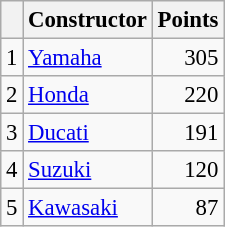<table class="wikitable" style="font-size: 95%;">
<tr>
<th></th>
<th>Constructor</th>
<th>Points</th>
</tr>
<tr>
<td align=center>1</td>
<td> <a href='#'>Yamaha</a></td>
<td align=right>305</td>
</tr>
<tr>
<td align=center>2</td>
<td> <a href='#'>Honda</a></td>
<td align=right>220</td>
</tr>
<tr>
<td align=center>3</td>
<td> <a href='#'>Ducati</a></td>
<td align=right>191</td>
</tr>
<tr>
<td align=center>4</td>
<td> <a href='#'>Suzuki</a></td>
<td align=right>120</td>
</tr>
<tr>
<td align=center>5</td>
<td> <a href='#'>Kawasaki</a></td>
<td align=right>87</td>
</tr>
</table>
